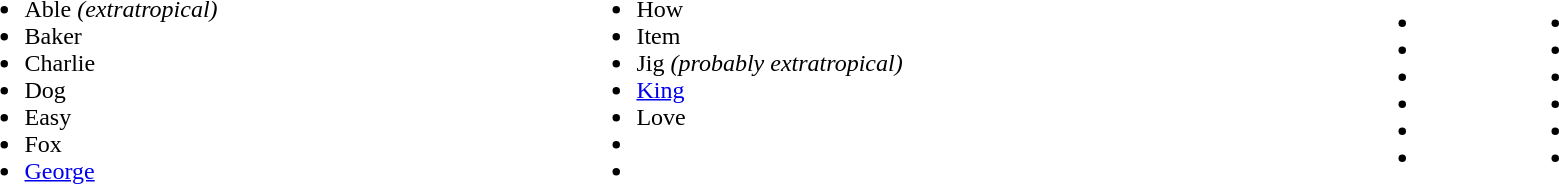<table width=90%>
<tr>
<td><br><ul><li>Able <em>(extratropical)</em></li><li>Baker</li><li>Charlie</li><li>Dog</li><li>Easy</li><li>Fox</li><li><a href='#'>George</a></li></ul></td>
<td><br><ul><li>How</li><li>Item</li><li>Jig <em>(probably extratropical)</em></li><li><a href='#'>King</a></li><li>Love</li><li></li><li></li></ul></td>
<td><br><ul><li></li><li></li><li></li><li></li><li></li><li></li></ul></td>
<td><br><ul><li></li><li></li><li></li><li></li><li></li><li></li></ul></td>
</tr>
</table>
